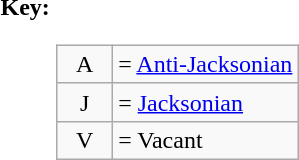<table>
<tr valign=top>
<th>Key:</th>
<td><br><table class=wikitable>
<tr>
<td width=30px align=center >A</td>
<td>= <a href='#'>Anti-Jacksonian</a></td>
</tr>
<tr>
<td align=center >J</td>
<td>= <a href='#'>Jacksonian</a></td>
</tr>
<tr>
<td align=center >V</td>
<td>= Vacant</td>
</tr>
</table>
</td>
</tr>
</table>
